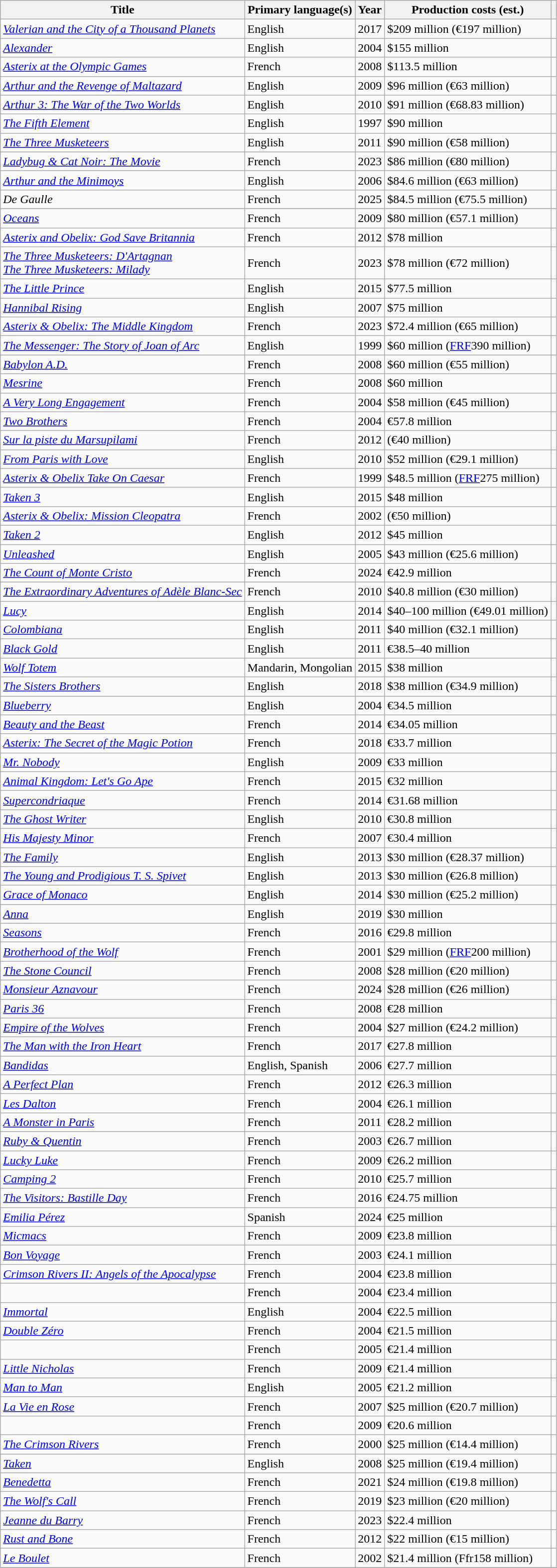<table class="wikitable sortable">
<tr>
<th>Title</th>
<th>Primary language(s)</th>
<th>Year</th>
<th>Production costs (est.)</th>
<th></th>
</tr>
<tr>
<td><em><a href='#'>Valerian and the City of a Thousand Planets</a></em></td>
<td>English</td>
<td>2017</td>
<td>$209 million (€197 million)</td>
<td></td>
</tr>
<tr>
<td><em><a href='#'>Alexander</a></em></td>
<td>English</td>
<td>2004</td>
<td>$155 million</td>
<td></td>
</tr>
<tr>
<td><em><a href='#'>Asterix at the Olympic Games</a></em></td>
<td>French</td>
<td>2008</td>
<td>$113.5 million</td>
<td></td>
</tr>
<tr>
<td><em><a href='#'>Arthur and the Revenge of Maltazard</a></em></td>
<td>English</td>
<td>2009</td>
<td>$96 million (€63 million)</td>
<td></td>
</tr>
<tr>
<td><em><a href='#'>Arthur 3: The War of the Two Worlds</a></em></td>
<td>English</td>
<td>2010</td>
<td>$91 million (€68.83 million)</td>
<td></td>
</tr>
<tr>
<td><em><a href='#'>The Fifth Element</a></em></td>
<td>English</td>
<td>1997</td>
<td>$90 million</td>
<td></td>
</tr>
<tr>
<td><em><a href='#'>The Three Musketeers</a></em></td>
<td>English</td>
<td>2011</td>
<td>$90 million (€58 million)</td>
<td></td>
</tr>
<tr>
<td><em><a href='#'>Ladybug & Cat Noir: The Movie</a></em></td>
<td>French</td>
<td>2023</td>
<td>$86 million (€80 million)</td>
<td></td>
</tr>
<tr>
<td><em><a href='#'>Arthur and the Minimoys</a></em></td>
<td>English</td>
<td>2006</td>
<td>$84.6 million (€63 million)</td>
<td></td>
</tr>
<tr>
<td><em>De Gaulle</em></td>
<td>French</td>
<td>2025</td>
<td>$84.5 million (€75.5 million)</td>
<td></td>
</tr>
<tr>
</tr>
<tr>
<td><em><a href='#'>Oceans</a></em></td>
<td>French</td>
<td>2009</td>
<td>$80 million (€57.1 million)</td>
<td></td>
</tr>
<tr>
<td><em><a href='#'>Asterix and Obelix: God Save Britannia</a></em></td>
<td>French</td>
<td>2012</td>
<td>$78 million</td>
<td></td>
</tr>
<tr>
<td><em><a href='#'>The Three Musketeers: D'Artagnan</a></em><br><em><a href='#'>The Three Musketeers: Milady</a></em></td>
<td>French</td>
<td>2023</td>
<td>$78 million (€72 million)</td>
<td></td>
</tr>
<tr>
<td><em><a href='#'>The Little Prince</a></em></td>
<td>English</td>
<td>2015</td>
<td>$77.5 million</td>
<td></td>
</tr>
<tr>
<td><em><a href='#'>Hannibal Rising</a></em></td>
<td>English</td>
<td>2007</td>
<td>$75 million</td>
<td></td>
</tr>
<tr>
<td><em><a href='#'>Asterix & Obelix: The Middle Kingdom</a></em></td>
<td>French</td>
<td>2023</td>
<td>$72.4 million (€65 million)</td>
<td></td>
</tr>
<tr>
<td><em><a href='#'>The Messenger: The Story of Joan of Arc</a></em></td>
<td>English</td>
<td>1999</td>
<td>$60 million (<a href='#'>FRF</a>390 million)</td>
<td></td>
</tr>
<tr>
<td><em><a href='#'>Babylon A.D.</a></em></td>
<td>French</td>
<td>2008</td>
<td>$60 million (€55 million)</td>
<td></td>
</tr>
<tr>
<td><em><a href='#'>Mesrine</a></em></td>
<td>French</td>
<td>2008</td>
<td>$60 million</td>
<td></td>
</tr>
<tr>
<td><em><a href='#'>A Very Long Engagement</a></em></td>
<td>French</td>
<td>2004</td>
<td>$58 million (€45 million)</td>
<td></td>
</tr>
<tr>
<td><em><a href='#'>Two Brothers</a></em></td>
<td>French</td>
<td>2004</td>
<td>€57.8 million</td>
<td></td>
</tr>
<tr>
<td><em><a href='#'>Sur la piste du Marsupilami</a></em></td>
<td>French</td>
<td>2012</td>
<td> (€40 million)</td>
<td></td>
</tr>
<tr>
<td><em><a href='#'>From Paris with Love</a></em></td>
<td>English</td>
<td>2010</td>
<td>$52 million (€29.1 million)</td>
<td></td>
</tr>
<tr>
<td><em><a href='#'>Asterix & Obelix Take On Caesar</a></em></td>
<td>French</td>
<td>1999</td>
<td>$48.5 million (<a href='#'>FRF</a>275 million)</td>
<td></td>
</tr>
<tr>
<td><em><a href='#'>Taken 3</a></em></td>
<td>English</td>
<td>2015</td>
<td>$48 million</td>
<td></td>
</tr>
<tr>
<td><em><a href='#'>Asterix & Obelix: Mission Cleopatra</a></em></td>
<td>French</td>
<td>2002</td>
<td> (€50 million)</td>
<td></td>
</tr>
<tr>
<td><em><a href='#'>Taken 2</a></em></td>
<td>English</td>
<td>2012</td>
<td>$45 million</td>
<td></td>
</tr>
<tr>
<td><em><a href='#'>Unleashed</a></em></td>
<td>English</td>
<td>2005</td>
<td>$43 million (€25.6 million)</td>
<td></td>
</tr>
<tr>
<td><em><a href='#'>The Count of Monte Cristo</a></em></td>
<td>French</td>
<td>2024</td>
<td>€42.9 million</td>
<td></td>
</tr>
<tr>
<td><em><a href='#'>The Extraordinary Adventures of Adèle Blanc-Sec</a></em></td>
<td>French</td>
<td>2010</td>
<td>$40.8 million (€30 million)</td>
<td></td>
</tr>
<tr>
<td><em><a href='#'>Lucy</a></em></td>
<td>English</td>
<td>2014</td>
<td>$40–100 million (€49.01 million)</td>
<td></td>
</tr>
<tr>
<td><em><a href='#'>Colombiana</a></em></td>
<td>English</td>
<td>2011</td>
<td>$40 million (€32.1 million)</td>
<td></td>
</tr>
<tr>
<td><em><a href='#'>Black Gold</a></em></td>
<td>English</td>
<td>2011</td>
<td>€38.5–40 million</td>
<td></td>
</tr>
<tr>
<td><em><a href='#'>Wolf Totem</a></em></td>
<td>Mandarin, Mongolian</td>
<td>2015</td>
<td>$38 million</td>
<td></td>
</tr>
<tr>
<td><em><a href='#'>The Sisters Brothers</a></em></td>
<td>English</td>
<td>2018</td>
<td>$38 million (€34.9 million)</td>
<td></td>
</tr>
<tr>
<td><em><a href='#'>Blueberry</a></em></td>
<td>English</td>
<td>2004</td>
<td>€34.5 million</td>
<td></td>
</tr>
<tr>
<td><em><a href='#'>Beauty and the Beast</a></em></td>
<td>French</td>
<td>2014</td>
<td>€34.05 million</td>
<td></td>
</tr>
<tr>
<td><em><a href='#'>Asterix: The Secret of the Magic Potion</a></em></td>
<td>French</td>
<td>2018</td>
<td>€33.7 million</td>
<td></td>
</tr>
<tr>
<td><em><a href='#'>Mr. Nobody</a></em></td>
<td>English</td>
<td>2009</td>
<td>€33 million</td>
<td></td>
</tr>
<tr>
<td><em><a href='#'>Animal Kingdom: Let's Go Ape</a></em></td>
<td>French</td>
<td>2015</td>
<td>€32 million</td>
<td></td>
</tr>
<tr>
<td><em><a href='#'>Supercondriaque</a></em></td>
<td>French</td>
<td>2014</td>
<td>€31.68 million</td>
<td></td>
</tr>
<tr>
<td><em><a href='#'>The Ghost Writer</a></em></td>
<td>English</td>
<td>2010</td>
<td>€30.8 million</td>
<td></td>
</tr>
<tr>
<td><em><a href='#'>His Majesty Minor</a></em></td>
<td>French</td>
<td>2007</td>
<td>€30.4 million</td>
<td></td>
</tr>
<tr>
<td><em><a href='#'>The Family</a></em></td>
<td>English</td>
<td>2013</td>
<td>$30 million (€28.37 million)</td>
<td></td>
</tr>
<tr>
<td><em><a href='#'>The Young and Prodigious T. S. Spivet</a></em></td>
<td>English</td>
<td>2013</td>
<td>$30 million (€26.8 million)</td>
<td></td>
</tr>
<tr>
<td><em><a href='#'>Grace of Monaco</a></em></td>
<td>English</td>
<td>2014</td>
<td>$30 million (€25.2 million)</td>
<td></td>
</tr>
<tr>
<td><em><a href='#'>Anna</a></em></td>
<td>English</td>
<td>2019</td>
<td>$30 million</td>
<td></td>
</tr>
<tr>
<td><em><a href='#'>Seasons</a></em></td>
<td>French</td>
<td>2016</td>
<td>€29.8 million</td>
<td></td>
</tr>
<tr>
<td><em><a href='#'>Brotherhood of the Wolf</a></em></td>
<td>French</td>
<td>2001</td>
<td>$29 million (<a href='#'>FRF</a>200 million)</td>
<td></td>
</tr>
<tr>
<td><em><a href='#'>The Stone Council</a></em></td>
<td>French</td>
<td>2008</td>
<td>$28 million (€20 million)</td>
<td></td>
</tr>
<tr>
<td><em><a href='#'>Monsieur Aznavour</a></em></td>
<td>French</td>
<td>2024</td>
<td>$28 million (€26 million)</td>
<td></td>
</tr>
<tr>
<td><em><a href='#'>Paris 36</a></em></td>
<td>French</td>
<td>2008</td>
<td>€28 million</td>
<td></td>
</tr>
<tr>
<td><em><a href='#'>Empire of the Wolves</a></em></td>
<td>French</td>
<td>2004</td>
<td>$27 million (€24.2 million)</td>
<td></td>
</tr>
<tr>
<td><em><a href='#'>The Man with the Iron Heart</a></em></td>
<td>French</td>
<td>2017</td>
<td>€27.8 million</td>
<td></td>
</tr>
<tr>
<td><em><a href='#'>Bandidas</a></em></td>
<td>English, Spanish</td>
<td>2006</td>
<td>€27.7 million</td>
<td></td>
</tr>
<tr>
<td><em><a href='#'>A Perfect Plan</a></em></td>
<td>French</td>
<td>2012</td>
<td>€26.3 million</td>
<td></td>
</tr>
<tr>
<td><em><a href='#'>Les Dalton</a></em></td>
<td>French</td>
<td>2004</td>
<td>€26.1 million</td>
<td></td>
</tr>
<tr>
<td><em><a href='#'>A Monster in Paris</a></em></td>
<td>French</td>
<td>2011</td>
<td>€28.2 million</td>
<td></td>
</tr>
<tr>
<td><em><a href='#'>Ruby & Quentin</a></em></td>
<td>French</td>
<td>2003</td>
<td>€26.7 million</td>
<td></td>
</tr>
<tr>
<td><em><a href='#'>Lucky Luke</a></em></td>
<td>French</td>
<td>2009</td>
<td>€26.2 million</td>
<td></td>
</tr>
<tr>
<td><em><a href='#'>Camping 2</a></em></td>
<td>French</td>
<td>2010</td>
<td>€25.7 million</td>
<td></td>
</tr>
<tr>
<td><em><a href='#'>The Visitors: Bastille Day</a></em></td>
<td>French</td>
<td>2016</td>
<td>€24.75 million</td>
<td></td>
</tr>
<tr>
<td><em><a href='#'>Emilia Pérez</a></em></td>
<td>Spanish</td>
<td>2024</td>
<td>€25 million</td>
<td></td>
</tr>
<tr>
<td><em><a href='#'>Micmacs</a></em></td>
<td>French</td>
<td>2009</td>
<td>€23.8 million</td>
<td></td>
</tr>
<tr>
<td><em><a href='#'>Bon Voyage</a></em></td>
<td>French</td>
<td>2003</td>
<td>€24.1 million</td>
<td></td>
</tr>
<tr>
<td><em><a href='#'>Crimson Rivers II: Angels of the Apocalypse</a></em></td>
<td>French</td>
<td>2004</td>
<td>€23.8 million</td>
<td></td>
</tr>
<tr>
<td><em></em></td>
<td>French</td>
<td>2004</td>
<td>€23.4 million</td>
<td></td>
</tr>
<tr>
<td><em><a href='#'>Immortal</a></em></td>
<td>English</td>
<td>2004</td>
<td>€22.5 million</td>
<td></td>
</tr>
<tr>
<td><em><a href='#'>Double Zéro</a></em></td>
<td>French</td>
<td>2004</td>
<td>€21.5 million</td>
<td></td>
</tr>
<tr>
<td><em></em></td>
<td>French</td>
<td>2005</td>
<td>€21.4 million</td>
<td></td>
</tr>
<tr>
<td><em><a href='#'>Little Nicholas</a></em></td>
<td>French</td>
<td>2009</td>
<td>€21.4 million</td>
<td></td>
</tr>
<tr>
<td><em><a href='#'>Man to Man</a></em></td>
<td>English</td>
<td>2005</td>
<td>€21.2 million</td>
<td></td>
</tr>
<tr>
<td><em><a href='#'>La Vie en Rose</a></em></td>
<td>French</td>
<td>2007</td>
<td>$25 million (€20.7 million)</td>
<td></td>
</tr>
<tr>
<td><em></em></td>
<td>French</td>
<td>2009</td>
<td>€20.6 million</td>
<td></td>
</tr>
<tr>
<td><em><a href='#'>The Crimson Rivers</a></em></td>
<td>French</td>
<td>2000</td>
<td>$25 million (€14.4 million)</td>
<td></td>
</tr>
<tr>
<td><em><a href='#'>Taken</a></em></td>
<td>English</td>
<td>2008</td>
<td>$25 million (€19.4 million)</td>
<td></td>
</tr>
<tr>
<td><em><a href='#'>Benedetta</a></em></td>
<td>French</td>
<td>2021</td>
<td>$24 million (€19.8 million)</td>
<td></td>
</tr>
<tr>
<td><em><a href='#'>The Wolf's Call</a></em></td>
<td>French</td>
<td>2019</td>
<td>$23 million (€20 million)</td>
<td></td>
</tr>
<tr>
<td><em><a href='#'>Jeanne du Barry</a></em></td>
<td>French</td>
<td>2023</td>
<td>$22.4 million</td>
<td></td>
</tr>
<tr>
<td><em><a href='#'>Rust and Bone</a></em></td>
<td>French</td>
<td>2012</td>
<td>$22 million (€15 million)</td>
<td></td>
</tr>
<tr>
<td><em><a href='#'>Le Boulet</a></em></td>
<td>French</td>
<td>2002</td>
<td>$21.4 million (Ffr158 million)</td>
<td></td>
</tr>
<tr>
</tr>
</table>
